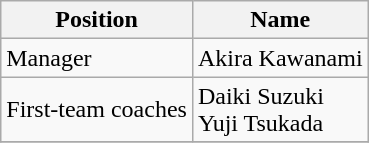<table class="wikitable">
<tr>
<th>Position</th>
<th>Name</th>
</tr>
<tr>
<td>Manager</td>
<td> Akira Kawanami</td>
</tr>
<tr>
<td>First-team coaches</td>
<td> Daiki Suzuki <br> Yuji Tsukada</td>
</tr>
<tr>
</tr>
</table>
